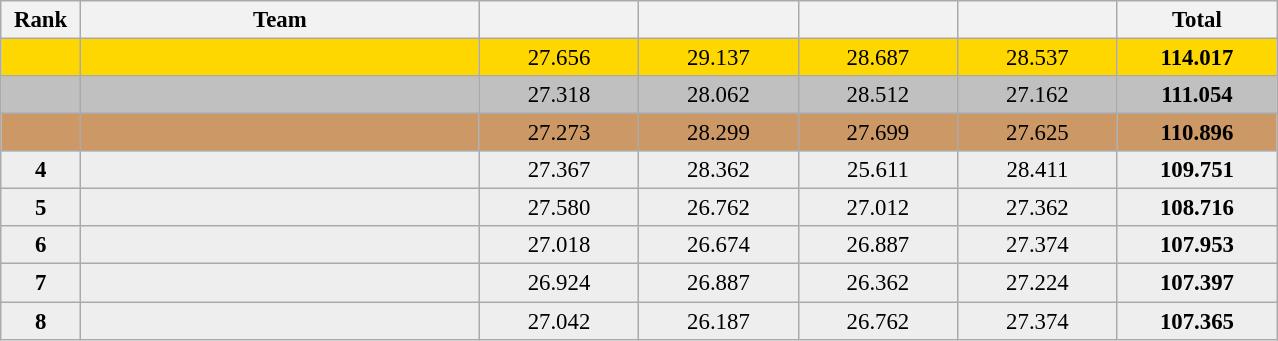<table class="wikitable" style="text-align:center; font-size:95%">
<tr>
<th width="5%">Rank</th>
<th width="25%">Team</th>
<th width="10%"></th>
<th width="10%"></th>
<th width="10%"></th>
<th width="10%"></th>
<th width="10%">Total</th>
</tr>
<tr bgcolor=gold>
<td></td>
<td align="left"><strong></strong></td>
<td>27.656</td>
<td>29.137</td>
<td>28.687</td>
<td>28.537</td>
<td><strong>114.017</strong></td>
</tr>
<tr bgcolor=silver>
<td></td>
<td align="left"><strong></strong></td>
<td>27.318</td>
<td>28.062</td>
<td>28.512</td>
<td>27.162</td>
<td><strong>111.054</strong></td>
</tr>
<tr bgcolor=cc9966>
<td></td>
<td align="left"><strong></strong></td>
<td>27.273</td>
<td>28.299</td>
<td>27.699</td>
<td>27.625</td>
<td><strong>110.896</strong></td>
</tr>
<tr bgcolor=eeeeee>
<td><strong>4</strong></td>
<td align="left"><strong></strong></td>
<td>27.367</td>
<td>28.362</td>
<td>25.611</td>
<td>28.411</td>
<td><strong>109.751</strong></td>
</tr>
<tr bgcolor=eeeeee>
<td><strong>5</strong></td>
<td align="left"><strong></strong></td>
<td>27.580</td>
<td>26.762</td>
<td>27.012</td>
<td>27.362</td>
<td><strong>108.716</strong></td>
</tr>
<tr bgcolor=eeeeee>
<td><strong>6</strong></td>
<td align="left"><strong></strong></td>
<td>27.018</td>
<td>26.674</td>
<td>26.887</td>
<td>27.374</td>
<td><strong>107.953</strong></td>
</tr>
<tr bgcolor=eeeeee>
<td><strong>7</strong></td>
<td align="left"><strong></strong></td>
<td>26.924</td>
<td>26.887</td>
<td>26.362</td>
<td>27.224</td>
<td><strong>107.397</strong></td>
</tr>
<tr bgcolor=eeeeee>
<td><strong>8</strong></td>
<td align="left"><strong></strong></td>
<td>27.042</td>
<td>26.187</td>
<td>26.762</td>
<td>27.374</td>
<td><strong>107.365</strong></td>
</tr>
</table>
